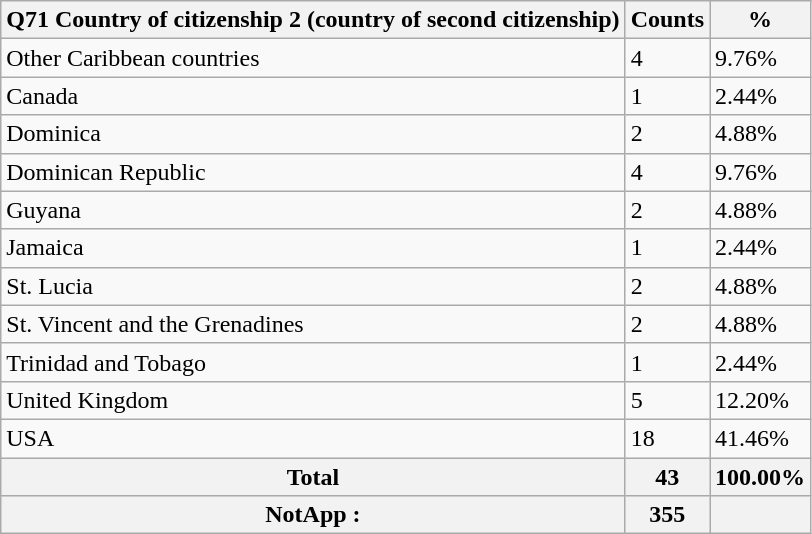<table class="wikitable sortable">
<tr>
<th>Q71 Country of citizenship 2 (country of second citizenship)</th>
<th>Counts</th>
<th>%</th>
</tr>
<tr>
<td>Other Caribbean countries</td>
<td>4</td>
<td>9.76%</td>
</tr>
<tr>
<td>Canada</td>
<td>1</td>
<td>2.44%</td>
</tr>
<tr>
<td>Dominica</td>
<td>2</td>
<td>4.88%</td>
</tr>
<tr>
<td>Dominican Republic</td>
<td>4</td>
<td>9.76%</td>
</tr>
<tr>
<td>Guyana</td>
<td>2</td>
<td>4.88%</td>
</tr>
<tr>
<td>Jamaica</td>
<td>1</td>
<td>2.44%</td>
</tr>
<tr>
<td>St. Lucia</td>
<td>2</td>
<td>4.88%</td>
</tr>
<tr>
<td>St. Vincent and the Grenadines</td>
<td>2</td>
<td>4.88%</td>
</tr>
<tr>
<td>Trinidad and Tobago</td>
<td>1</td>
<td>2.44%</td>
</tr>
<tr>
<td>United Kingdom</td>
<td>5</td>
<td>12.20%</td>
</tr>
<tr>
<td>USA</td>
<td>18</td>
<td>41.46%</td>
</tr>
<tr>
<th>Total</th>
<th>43</th>
<th>100.00%</th>
</tr>
<tr>
<th>NotApp :</th>
<th>355</th>
<th></th>
</tr>
</table>
